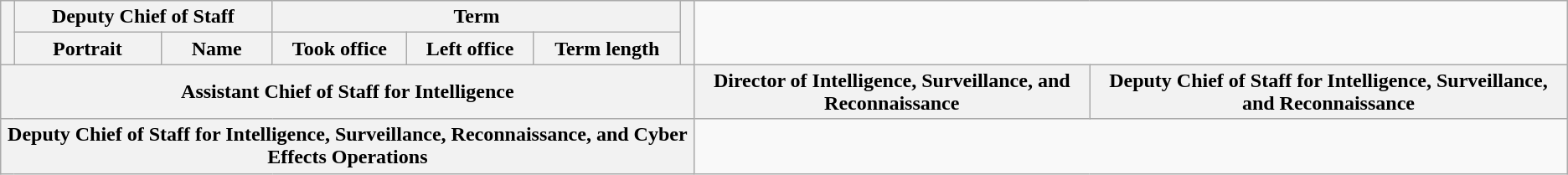<table class="wikitable sortable">
<tr>
<th rowspan=2></th>
<th colspan=2>Deputy Chief of Staff</th>
<th colspan=3>Term</th>
<th rowspan=2></th>
</tr>
<tr>
<th>Portrait</th>
<th>Name</th>
<th>Took office</th>
<th>Left office</th>
<th>Term length</th>
</tr>
<tr>
<th colspan=7>Assistant Chief of Staff for Intelligence<br>



















</th>
<th colspan=7>Director of Intelligence, Surveillance, and Reconnaissance<br>


</th>
<th colspan=7>Deputy Chief of Staff for Intelligence, Surveillance, and Reconnaissance<br>


</th>
</tr>
<tr>
<th colspan=7>Deputy Chief of Staff for Intelligence, Surveillance, Reconnaissance, and Cyber Effects Operations<br>

</th>
</tr>
</table>
